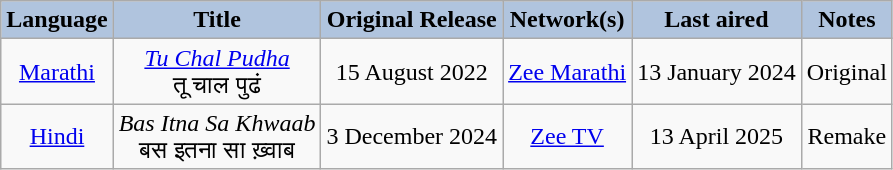<table class="wikitable" style="text-align:center;">
<tr>
<th style="background:LightSteelBlue;">Language</th>
<th style="background:LightSteelBlue;">Title</th>
<th style="background:LightSteelBlue;">Original Release</th>
<th style="background:LightSteelBlue;">Network(s)</th>
<th style="background:LightSteelBlue;">Last aired</th>
<th style="background:LightSteelBlue;">Notes</th>
</tr>
<tr>
<td><a href='#'>Marathi</a></td>
<td><em><a href='#'>Tu Chal Pudha</a></em> <br> तू चाल पुढं</td>
<td>15 August 2022</td>
<td><a href='#'>Zee Marathi</a></td>
<td>13 January 2024</td>
<td>Original</td>
</tr>
<tr>
<td><a href='#'>Hindi</a></td>
<td><em>Bas Itna Sa Khwaab</em> <br> बस इतना सा ख़्वाब</td>
<td>3 December 2024</td>
<td><a href='#'>Zee TV</a></td>
<td>13 April 2025</td>
<td>Remake</td>
</tr>
</table>
